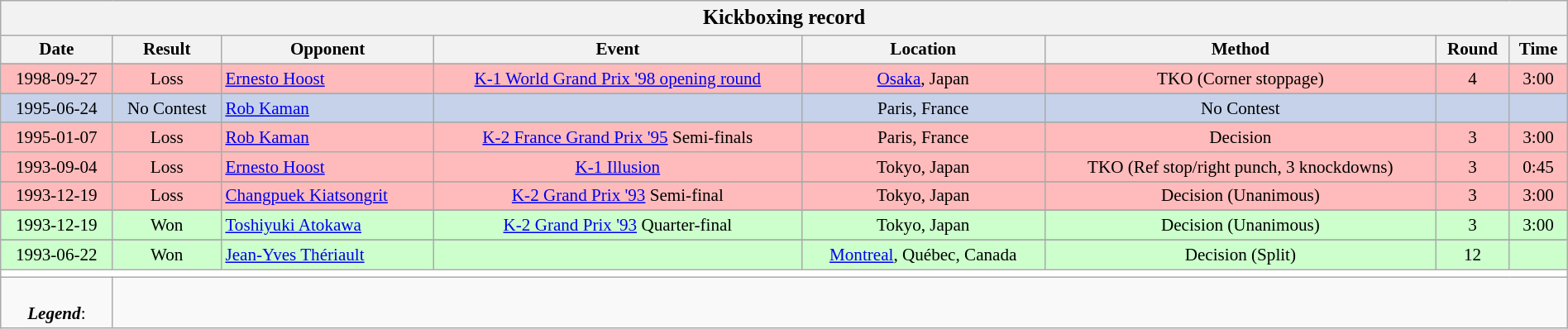<table class="wikitable collapsible" style="width:100%; font-size:88%; text-align:center;">
<tr>
<th colspan=9 style="font-size:116%">Kickboxing record</th>
</tr>
<tr>
<th>Date</th>
<th>Result</th>
<th>Opponent</th>
<th>Event</th>
<th>Location</th>
<th>Method</th>
<th>Round</th>
<th>Time</th>
</tr>
<tr>
</tr>
<tr bgcolor="#FFBBBB">
<td>1998-09-27</td>
<td>Loss</td>
<td align=left> <a href='#'>Ernesto Hoost</a></td>
<td><a href='#'>K-1 World Grand Prix '98 opening round</a></td>
<td><a href='#'>Osaka</a>, Japan</td>
<td>TKO (Corner stoppage)</td>
<td>4</td>
<td>3:00</td>
</tr>
<tr>
</tr>
<tr bgcolor="#c5d2ea">
<td>1995-06-24</td>
<td>No Contest</td>
<td align=left> <a href='#'>Rob Kaman</a></td>
<td></td>
<td>Paris, France</td>
<td>No Contest</td>
<td></td>
<td></td>
</tr>
<tr>
</tr>
<tr bgcolor="#FFBBBB">
<td>1995-01-07</td>
<td>Loss</td>
<td align=left> <a href='#'>Rob Kaman</a></td>
<td><a href='#'>K-2 France Grand Prix '95</a> Semi-finals</td>
<td>Paris, France</td>
<td>Decision</td>
<td>3</td>
<td>3:00</td>
</tr>
<tr bgcolor="#FFBBBB">
<td>1993-09-04</td>
<td>Loss</td>
<td align=left> <a href='#'>Ernesto Hoost</a></td>
<td><a href='#'>K-1 Illusion</a></td>
<td>Tokyo, Japan</td>
<td>TKO (Ref stop/right punch, 3 knockdowns)</td>
<td>3</td>
<td>0:45</td>
</tr>
<tr>
</tr>
<tr bgcolor="#FFBBBB">
<td>1993-12-19</td>
<td>Loss</td>
<td align=left> <a href='#'>Changpuek Kiatsongrit</a></td>
<td><a href='#'>K-2 Grand Prix '93</a> Semi-final</td>
<td>Tokyo, Japan</td>
<td>Decision (Unanimous)</td>
<td>3</td>
<td>3:00</td>
</tr>
<tr>
</tr>
<tr bgcolor="#CCFFCC">
<td>1993-12-19</td>
<td>Won</td>
<td align=left> <a href='#'>Toshiyuki Atokawa</a></td>
<td><a href='#'>K-2 Grand Prix '93</a> Quarter-final</td>
<td>Tokyo, Japan</td>
<td>Decision (Unanimous)</td>
<td>3</td>
<td>3:00</td>
</tr>
<tr>
</tr>
<tr bgcolor="#CCFFCC">
<td>1993-06-22</td>
<td>Won</td>
<td align=left> <a href='#'>Jean-Yves Thériault</a></td>
<td></td>
<td><a href='#'>Montreal</a>, Québec, Canada</td>
<td>Decision (Split)</td>
<td>12</td>
<td></td>
</tr>
<tr>
<th style=background:white colspan=9></th>
</tr>
<tr>
<td colspan-9><br><strong><em>Legend</em></strong>: 


</td>
</tr>
</table>
